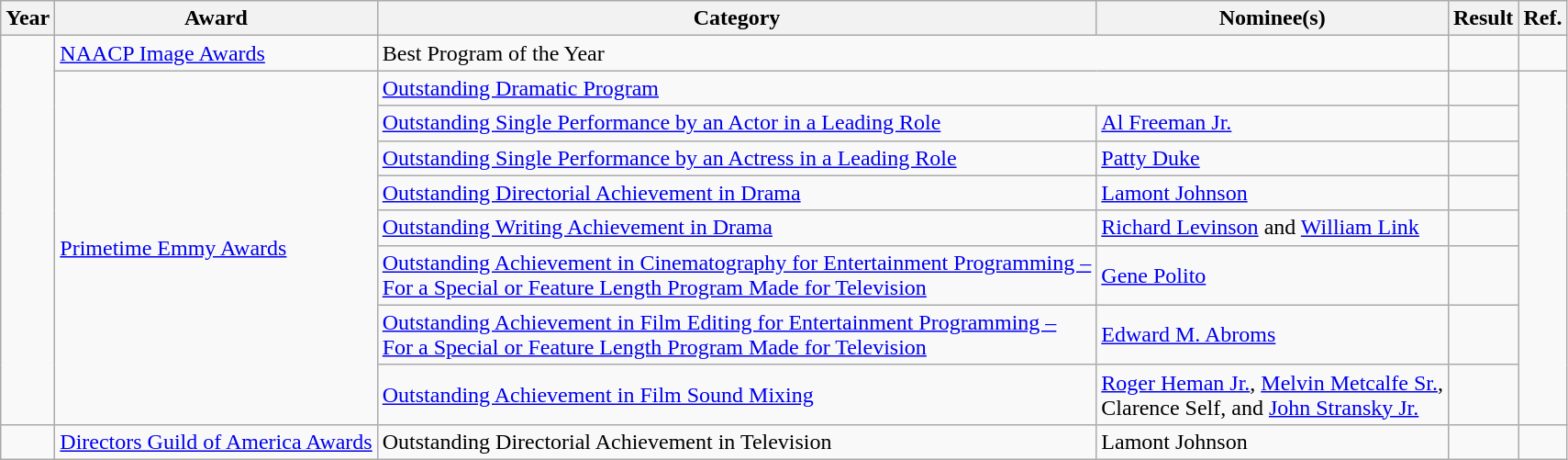<table class="wikitable">
<tr>
<th>Year</th>
<th>Award</th>
<th>Category</th>
<th>Nominee(s)</th>
<th>Result</th>
<th>Ref.</th>
</tr>
<tr>
<td rowspan="9"></td>
<td><a href='#'>NAACP Image Awards</a></td>
<td colspan="2">Best Program of the Year</td>
<td></td>
<td align="center"></td>
</tr>
<tr>
<td rowspan="8"><a href='#'>Primetime Emmy Awards</a></td>
<td colspan="2"><a href='#'>Outstanding Dramatic Program</a></td>
<td></td>
<td align="center" rowspan="8"></td>
</tr>
<tr>
<td><a href='#'>Outstanding Single Performance by an Actor in a Leading Role</a></td>
<td><a href='#'>Al Freeman Jr.</a></td>
<td></td>
</tr>
<tr>
<td><a href='#'>Outstanding Single Performance by an Actress in a Leading Role</a></td>
<td><a href='#'>Patty Duke</a></td>
<td></td>
</tr>
<tr>
<td><a href='#'>Outstanding Directorial Achievement in Drama</a></td>
<td><a href='#'>Lamont Johnson</a></td>
<td></td>
</tr>
<tr>
<td><a href='#'>Outstanding Writing Achievement in Drama</a></td>
<td><a href='#'>Richard Levinson</a> and <a href='#'>William Link</a></td>
<td></td>
</tr>
<tr>
<td><a href='#'>Outstanding Achievement in Cinematography for Entertainment Programming – <br> For a Special or Feature Length Program Made for Television</a></td>
<td><a href='#'>Gene Polito</a></td>
<td></td>
</tr>
<tr>
<td><a href='#'>Outstanding Achievement in Film Editing for Entertainment Programming – <br> For a Special or Feature Length Program Made for Television</a></td>
<td><a href='#'>Edward M. Abroms</a></td>
<td></td>
</tr>
<tr>
<td><a href='#'>Outstanding Achievement in Film Sound Mixing</a></td>
<td><a href='#'>Roger Heman Jr.</a>, <a href='#'>Melvin Metcalfe Sr.</a>, <br> Clarence Self, and <a href='#'>John Stransky Jr.</a></td>
<td></td>
</tr>
<tr>
<td></td>
<td><a href='#'>Directors Guild of America Awards</a></td>
<td>Outstanding Directorial Achievement in Television</td>
<td>Lamont Johnson</td>
<td></td>
<td align="center"></td>
</tr>
</table>
